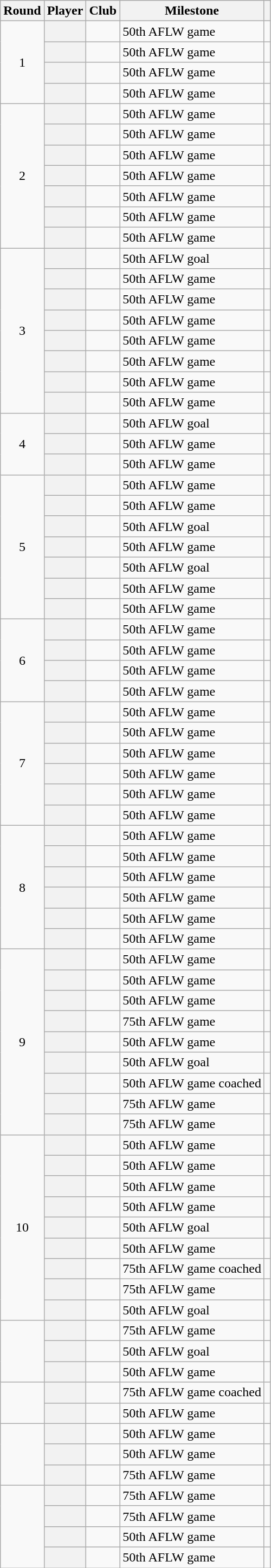<table class="wikitable plainrowheaders sortable">
<tr>
<th class=unsortable>Round</th>
<th>Player</th>
<th>Club</th>
<th>Milestone</th>
<th class=unsortable></th>
</tr>
<tr>
<td rowspan=4 align=center>1</td>
<th scope=row></th>
<td></td>
<td>50th AFLW game</td>
<td align=center></td>
</tr>
<tr>
<th scope=row></th>
<td></td>
<td>50th AFLW game</td>
<td align=center></td>
</tr>
<tr>
<th scope=row></th>
<td></td>
<td>50th AFLW game</td>
<td align=center></td>
</tr>
<tr>
<th scope=row></th>
<td></td>
<td>50th AFLW game</td>
<td align=center></td>
</tr>
<tr>
<td rowspan=7 align=center>2</td>
<th scope=row></th>
<td></td>
<td>50th AFLW game</td>
<td align=center></td>
</tr>
<tr>
<th scope=row></th>
<td></td>
<td>50th AFLW game</td>
<td align=center></td>
</tr>
<tr>
<th scope=row></th>
<td></td>
<td>50th AFLW game</td>
<td align=center></td>
</tr>
<tr>
<th scope=row></th>
<td></td>
<td>50th AFLW game</td>
<td align=center></td>
</tr>
<tr>
<th scope=row></th>
<td></td>
<td>50th AFLW game</td>
<td align=center></td>
</tr>
<tr>
<th scope=row></th>
<td></td>
<td>50th AFLW game</td>
<td align=center></td>
</tr>
<tr>
<th scope=row></th>
<td></td>
<td>50th AFLW game</td>
<td align=center></td>
</tr>
<tr>
<td rowspan=8 align=center>3</td>
<th scope=row></th>
<td></td>
<td>50th AFLW goal</td>
<td align=center></td>
</tr>
<tr>
<th scope=row></th>
<td></td>
<td>50th AFLW game</td>
<td align=center></td>
</tr>
<tr>
<th scope=row></th>
<td></td>
<td>50th AFLW game</td>
<td align=center></td>
</tr>
<tr>
<th scope=row></th>
<td></td>
<td>50th AFLW game</td>
<td align=center></td>
</tr>
<tr>
<th scope=row></th>
<td></td>
<td>50th AFLW game</td>
<td align=center></td>
</tr>
<tr>
<th scope=row></th>
<td></td>
<td>50th AFLW game</td>
<td align=center></td>
</tr>
<tr>
<th scope=row></th>
<td></td>
<td>50th AFLW game</td>
<td align=center></td>
</tr>
<tr>
<th scope=row></th>
<td></td>
<td>50th AFLW game</td>
<td align=center></td>
</tr>
<tr>
<td rowspan=3 align=center>4</td>
<th scope=row></th>
<td></td>
<td>50th AFLW goal</td>
<td align=center></td>
</tr>
<tr>
<th scope=row></th>
<td></td>
<td>50th AFLW game</td>
<td align=center></td>
</tr>
<tr>
<th scope=row></th>
<td></td>
<td>50th AFLW game</td>
<td align=center></td>
</tr>
<tr>
<td rowspan=7 align=center>5</td>
<th scope=row></th>
<td></td>
<td>50th AFLW game</td>
<td align=center></td>
</tr>
<tr>
<th scope=row></th>
<td></td>
<td>50th AFLW game</td>
<td align=center></td>
</tr>
<tr>
<th scope=row></th>
<td></td>
<td>50th AFLW goal</td>
<td align=center></td>
</tr>
<tr>
<th scope=row></th>
<td></td>
<td>50th AFLW game</td>
<td align=center></td>
</tr>
<tr>
<th scope=row></th>
<td></td>
<td>50th AFLW goal</td>
<td align=center></td>
</tr>
<tr>
<th scope=row></th>
<td></td>
<td>50th AFLW game</td>
<td align=center></td>
</tr>
<tr>
<th scope=row></th>
<td></td>
<td>50th AFLW game</td>
<td align=center></td>
</tr>
<tr>
<td rowspan=4 align=center>6</td>
<th scope=row></th>
<td></td>
<td>50th AFLW game</td>
<td align=center></td>
</tr>
<tr>
<th scope=row></th>
<td></td>
<td>50th AFLW game</td>
<td align=center></td>
</tr>
<tr>
<th scope=row></th>
<td></td>
<td>50th AFLW game</td>
<td align=center></td>
</tr>
<tr>
<th scope=row></th>
<td></td>
<td>50th AFLW game</td>
<td align=center></td>
</tr>
<tr>
<td rowspan=6 align=center>7</td>
<th scope=row></th>
<td></td>
<td>50th AFLW game</td>
<td align=center></td>
</tr>
<tr>
<th scope=row></th>
<td></td>
<td>50th AFLW game</td>
<td align=center></td>
</tr>
<tr>
<th scope=row></th>
<td></td>
<td>50th AFLW game</td>
<td align=center></td>
</tr>
<tr>
<th scope=row></th>
<td></td>
<td>50th AFLW game</td>
<td align=center></td>
</tr>
<tr>
<th scope=row></th>
<td></td>
<td>50th AFLW game</td>
<td align=center></td>
</tr>
<tr>
<th scope=row></th>
<td></td>
<td>50th AFLW game</td>
<td align=center></td>
</tr>
<tr>
<td rowspan=6 align=center>8</td>
<th scope=row></th>
<td></td>
<td>50th AFLW game</td>
<td align=center></td>
</tr>
<tr>
<th scope=row></th>
<td></td>
<td>50th AFLW game</td>
<td align=center></td>
</tr>
<tr>
<th scope=row></th>
<td></td>
<td>50th AFLW game</td>
<td align=center></td>
</tr>
<tr>
<th scope=row></th>
<td></td>
<td>50th AFLW game</td>
<td align=center></td>
</tr>
<tr>
<th scope=row></th>
<td></td>
<td>50th AFLW game</td>
<td align=center></td>
</tr>
<tr>
<th scope=row></th>
<td></td>
<td>50th AFLW game</td>
<td align=center></td>
</tr>
<tr>
<td rowspan=9 align=center>9</td>
<th scope=row></th>
<td></td>
<td>50th AFLW game</td>
<td align=center></td>
</tr>
<tr>
<th scope=row></th>
<td></td>
<td>50th AFLW game</td>
<td align=center></td>
</tr>
<tr>
<th scope=row></th>
<td></td>
<td>50th AFLW game</td>
<td align=center></td>
</tr>
<tr>
<th scope=row></th>
<td></td>
<td>75th AFLW game</td>
<td align=center></td>
</tr>
<tr>
<th scope=row></th>
<td></td>
<td>50th AFLW game</td>
<td align=center></td>
</tr>
<tr>
<th scope=row></th>
<td></td>
<td>50th AFLW goal</td>
<td align=center></td>
</tr>
<tr>
<th scope=row></th>
<td></td>
<td>50th AFLW game coached</td>
<td align=center></td>
</tr>
<tr>
<th scope=row></th>
<td></td>
<td>75th AFLW game</td>
<td align=center></td>
</tr>
<tr>
<th scope=row></th>
<td></td>
<td>75th AFLW game</td>
<td align=center></td>
</tr>
<tr>
<td rowspan=9 align=center>10</td>
<th scope=row></th>
<td></td>
<td>50th AFLW game</td>
<td align=center></td>
</tr>
<tr>
<th scope=row></th>
<td></td>
<td>50th AFLW game</td>
<td align=center></td>
</tr>
<tr>
<th scope=row></th>
<td></td>
<td>50th AFLW game</td>
<td align=center></td>
</tr>
<tr>
<th scope=row></th>
<td></td>
<td>50th AFLW game</td>
<td align=center></td>
</tr>
<tr>
<th scope=row></th>
<td></td>
<td>50th AFLW goal</td>
<td align=center></td>
</tr>
<tr>
<th scope=row></th>
<td></td>
<td>50th AFLW game</td>
<td align=center></td>
</tr>
<tr>
<th scope=row></th>
<td></td>
<td>75th AFLW game coached</td>
<td align=center></td>
</tr>
<tr>
<th scope=row></th>
<td></td>
<td>75th AFLW game</td>
<td align=center></td>
</tr>
<tr>
<th scope=row></th>
<td></td>
<td>50th AFLW goal</td>
<td align=center></td>
</tr>
<tr>
<td rowspan=3 align=center></td>
<th scope=row></th>
<td></td>
<td>75th AFLW game</td>
<td align=center></td>
</tr>
<tr>
<th scope=row></th>
<td></td>
<td>50th AFLW goal</td>
<td align=center></td>
</tr>
<tr>
<th scope=row></th>
<td></td>
<td>50th AFLW game</td>
<td align=center></td>
</tr>
<tr>
<td rowspan=2 align=center></td>
<th scope=row></th>
<td></td>
<td>75th AFLW game coached</td>
<td align=center></td>
</tr>
<tr>
<th scope=row></th>
<td></td>
<td>50th AFLW game</td>
<td align=center></td>
</tr>
<tr>
<td rowspan=3 align=center></td>
<th scope=row></th>
<td></td>
<td>50th AFLW game</td>
<td align=center></td>
</tr>
<tr>
<th scope=row></th>
<td></td>
<td>50th AFLW game</td>
<td align=center></td>
</tr>
<tr>
<th scope=row></th>
<td></td>
<td>75th AFLW game</td>
<td align=center></td>
</tr>
<tr>
<td rowspan=4 align=center></td>
<th scope=row></th>
<td></td>
<td>75th AFLW game</td>
<td align=center></td>
</tr>
<tr>
<th scope=row></th>
<td></td>
<td>75th AFLW game</td>
<td align=center></td>
</tr>
<tr>
<th scope=row></th>
<td></td>
<td>50th AFLW game</td>
<td align=center></td>
</tr>
<tr>
<th scope=row></th>
<td></td>
<td>50th AFLW game</td>
<td align=center></td>
</tr>
</table>
